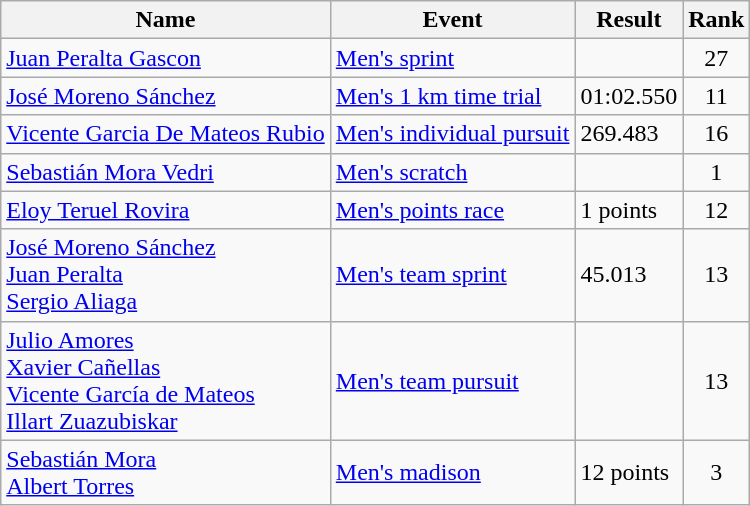<table class="wikitable sortable">
<tr>
<th>Name</th>
<th>Event</th>
<th>Result</th>
<th>Rank</th>
</tr>
<tr>
<td><a href='#'>Juan Peralta Gascon</a></td>
<td><a href='#'>Men's sprint</a></td>
<td></td>
<td align=center>27</td>
</tr>
<tr>
<td><a href='#'>José Moreno Sánchez</a></td>
<td><a href='#'>Men's 1 km time trial</a></td>
<td>01:02.550</td>
<td align=center>11</td>
</tr>
<tr>
<td><a href='#'>Vicente Garcia De Mateos Rubio</a></td>
<td><a href='#'>Men's individual pursuit</a></td>
<td>269.483</td>
<td align=center>16</td>
</tr>
<tr>
<td><a href='#'>Sebastián Mora Vedri</a></td>
<td><a href='#'>Men's scratch</a></td>
<td></td>
<td align=center>1</td>
</tr>
<tr>
<td><a href='#'>Eloy Teruel Rovira</a></td>
<td><a href='#'>Men's points race</a></td>
<td>1 points</td>
<td align=center>12</td>
</tr>
<tr>
<td><a href='#'>José Moreno Sánchez</a><br><a href='#'>Juan Peralta</a><br><a href='#'>Sergio Aliaga</a></td>
<td><a href='#'>Men's team sprint</a></td>
<td>45.013</td>
<td align=center>13</td>
</tr>
<tr>
<td><a href='#'>Julio Amores</a><br><a href='#'>Xavier Cañellas</a><br><a href='#'>Vicente García de Mateos</a><br><a href='#'>Illart Zuazubiskar</a></td>
<td><a href='#'>Men's team pursuit</a></td>
<td></td>
<td align=center>13</td>
</tr>
<tr>
<td><a href='#'>Sebastián Mora</a><br><a href='#'>Albert Torres</a></td>
<td><a href='#'>Men's madison</a></td>
<td>12 points</td>
<td align=center>3</td>
</tr>
</table>
